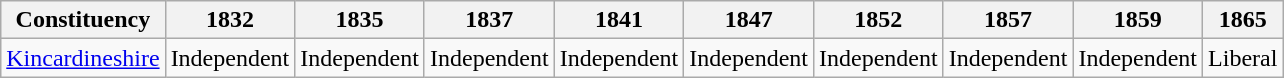<table class=wikitable sortable>
<tr>
<th>Constituency</th>
<th>1832</th>
<th>1835</th>
<th>1837</th>
<th>1841</th>
<th>1847</th>
<th>1852</th>
<th>1857</th>
<th>1859</th>
<th>1865</th>
</tr>
<tr>
<td><a href='#'>Kincardineshire</a></td>
<td bgcolor=>Independent</td>
<td bgcolor=>Independent</td>
<td bgcolor=>Independent</td>
<td bgcolor=>Independent</td>
<td bgcolor=>Independent</td>
<td bgcolor=>Independent</td>
<td bgcolor=>Independent</td>
<td bgcolor=>Independent</td>
<td bgcolor=>Liberal</td>
</tr>
</table>
